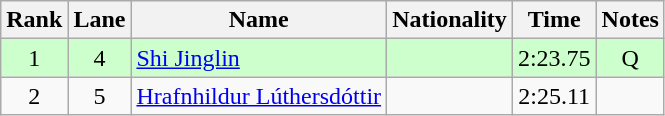<table class="wikitable sortable" style="text-align:center">
<tr>
<th>Rank</th>
<th>Lane</th>
<th>Name</th>
<th>Nationality</th>
<th>Time</th>
<th>Notes</th>
</tr>
<tr bgcolor=ccffcc>
<td>1</td>
<td>4</td>
<td align=left><a href='#'>Shi Jinglin</a></td>
<td align=left></td>
<td>2:23.75</td>
<td>Q</td>
</tr>
<tr>
<td>2</td>
<td>5</td>
<td align=left><a href='#'>Hrafnhildur Lúthersdóttir</a></td>
<td align=left></td>
<td>2:25.11</td>
<td></td>
</tr>
</table>
